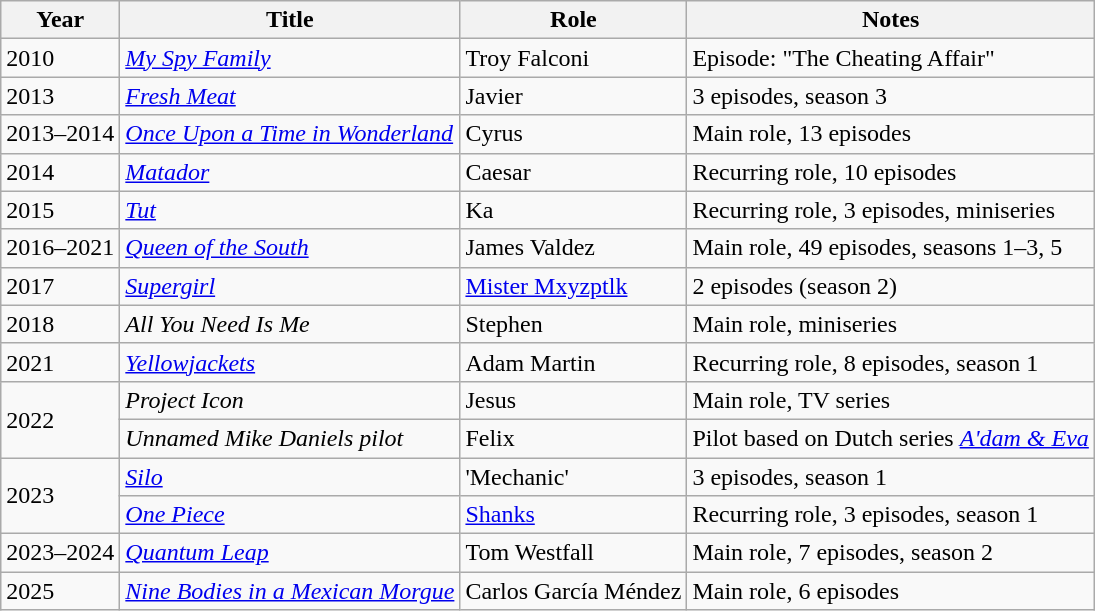<table class="wikitable sortable">
<tr>
<th>Year</th>
<th>Title</th>
<th>Role</th>
<th class="unsortable">Notes</th>
</tr>
<tr>
<td>2010</td>
<td><em><a href='#'>My Spy Family</a></em></td>
<td>Troy Falconi</td>
<td>Episode: "The Cheating Affair"</td>
</tr>
<tr>
<td>2013</td>
<td><em><a href='#'>Fresh Meat</a></em></td>
<td>Javier</td>
<td>3 episodes, season 3</td>
</tr>
<tr>
<td>2013–2014</td>
<td><em><a href='#'>Once Upon a Time in Wonderland</a></em></td>
<td>Cyrus</td>
<td>Main role, 13 episodes</td>
</tr>
<tr>
<td>2014</td>
<td><em><a href='#'>Matador</a></em></td>
<td>Caesar</td>
<td>Recurring role, 10 episodes</td>
</tr>
<tr>
<td>2015</td>
<td><em><a href='#'>Tut</a></em></td>
<td>Ka</td>
<td>Recurring role, 3 episodes, miniseries</td>
</tr>
<tr>
<td>2016–2021</td>
<td><em><a href='#'>Queen of the South</a></em></td>
<td>James Valdez</td>
<td>Main role, 49 episodes, seasons 1–3, 5</td>
</tr>
<tr>
<td>2017</td>
<td><em><a href='#'>Supergirl</a></em></td>
<td><a href='#'>Mister Mxyzptlk</a></td>
<td>2 episodes (season 2)</td>
</tr>
<tr>
<td>2018</td>
<td><em>All You Need Is Me</em></td>
<td>Stephen</td>
<td>Main role, miniseries</td>
</tr>
<tr>
<td>2021</td>
<td><em><a href='#'>Yellowjackets</a></em></td>
<td>Adam Martin</td>
<td>Recurring role, 8 episodes, season 1</td>
</tr>
<tr>
<td rowspan="2">2022</td>
<td><em>Project Icon</em></td>
<td>Jesus</td>
<td>Main role, TV series</td>
</tr>
<tr>
<td><em>Unnamed Mike Daniels pilot</em></td>
<td>Felix</td>
<td>Pilot based on Dutch series <em><a href='#'>A'dam & Eva</a></em></td>
</tr>
<tr>
<td rowspan="2">2023</td>
<td><em><a href='#'>Silo</a></em></td>
<td>'Mechanic'</td>
<td>3 episodes, season 1</td>
</tr>
<tr>
<td><em><a href='#'>One Piece</a></em></td>
<td><a href='#'>Shanks</a></td>
<td>Recurring role, 3 episodes, season 1</td>
</tr>
<tr>
<td>2023–2024</td>
<td><em><a href='#'>Quantum Leap</a></em></td>
<td>Tom Westfall</td>
<td>Main role, 7 episodes, season 2</td>
</tr>
<tr>
<td>2025</td>
<td><em><a href='#'>Nine Bodies in a Mexican Morgue</a></em></td>
<td>Carlos García Méndez</td>
<td>Main role, 6 episodes</td>
</tr>
</table>
